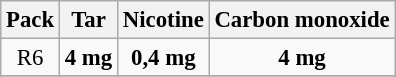<table class="wikitable" style="font-size: 95%;text-align:center">
<tr>
<th>Pack</th>
<th>Tar</th>
<th>Nicotine</th>
<th>Carbon monoxide</th>
</tr>
<tr>
<td>R6</td>
<td><strong>4 mg</strong></td>
<td><strong>0,4 mg</strong></td>
<td><strong>4 mg</strong></td>
</tr>
<tr>
</tr>
</table>
